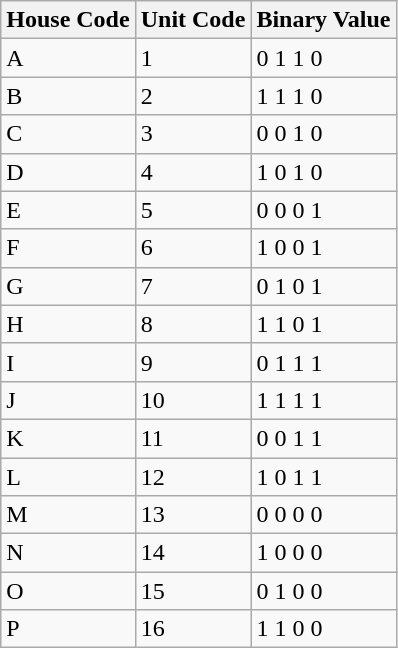<table class="wikitable" border="1">
<tr>
<th>House Code</th>
<th>Unit Code</th>
<th>Binary Value</th>
</tr>
<tr>
<td>A</td>
<td>1</td>
<td>0 1 1 0</td>
</tr>
<tr>
<td>B</td>
<td>2</td>
<td>1 1 1 0</td>
</tr>
<tr>
<td>C</td>
<td>3</td>
<td>0 0 1 0</td>
</tr>
<tr>
<td>D</td>
<td>4</td>
<td>1 0 1 0</td>
</tr>
<tr>
<td>E</td>
<td>5</td>
<td>0 0 0 1</td>
</tr>
<tr>
<td>F</td>
<td>6</td>
<td>1 0 0 1</td>
</tr>
<tr>
<td>G</td>
<td>7</td>
<td>0 1 0 1</td>
</tr>
<tr>
<td>H</td>
<td>8</td>
<td>1 1 0 1</td>
</tr>
<tr>
<td>I</td>
<td>9</td>
<td>0 1 1 1</td>
</tr>
<tr>
<td>J</td>
<td>10</td>
<td>1 1 1 1</td>
</tr>
<tr>
<td>K</td>
<td>11</td>
<td>0 0 1 1</td>
</tr>
<tr>
<td>L</td>
<td>12</td>
<td>1 0 1 1</td>
</tr>
<tr>
<td>M</td>
<td>13</td>
<td>0 0 0 0</td>
</tr>
<tr>
<td>N</td>
<td>14</td>
<td>1 0 0 0</td>
</tr>
<tr>
<td>O</td>
<td>15</td>
<td>0 1 0 0</td>
</tr>
<tr>
<td>P</td>
<td>16</td>
<td>1 1 0 0</td>
</tr>
</table>
